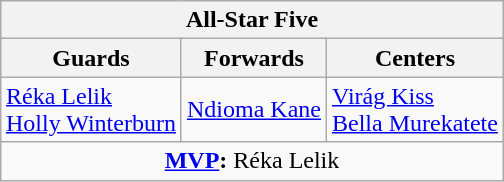<table class=wikitable style="margin:auto">
<tr>
<th colspan=3 align=center>All-Star Five</th>
</tr>
<tr>
<th>Guards</th>
<th>Forwards</th>
<th>Centers</th>
</tr>
<tr>
<td> <a href='#'>Réka Lelik</a><br> <a href='#'>Holly Winterburn</a></td>
<td> <a href='#'>Ndioma Kane</a></td>
<td> <a href='#'>Virág Kiss</a><br> <a href='#'>Bella Murekatete</a></td>
</tr>
<tr>
<td colspan=3 align=center><strong><a href='#'>MVP</a>:</strong>  Réka Lelik</td>
</tr>
</table>
